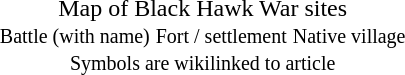<table style="text-align:center" align="right">
<tr>
<td></td>
</tr>
<tr>
<td>Map of Black Hawk War sites<br> <small>Battle (with name)</small>  <small>Fort / settlement</small>  <small>Native village</small><br><small>Symbols are wikilinked to article</small></td>
</tr>
</table>
